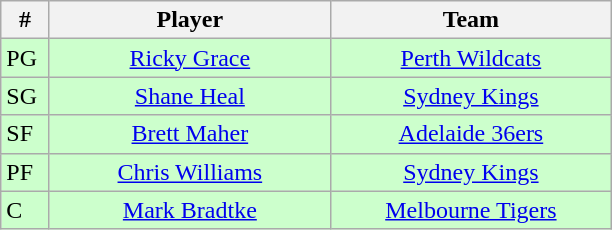<table class="wikitable" style="text-align:center">
<tr>
<th width=25>#</th>
<th width=180>Player</th>
<th width=180>Team</th>
</tr>
<tr style="background:#cfc;">
<td align=left>PG</td>
<td><a href='#'>Ricky Grace</a></td>
<td><a href='#'>Perth Wildcats</a></td>
</tr>
<tr style="background:#cfc;">
<td align=left>SG</td>
<td><a href='#'>Shane Heal</a></td>
<td><a href='#'>Sydney Kings</a></td>
</tr>
<tr style="background:#cfc;">
<td align=left>SF</td>
<td><a href='#'>Brett Maher</a></td>
<td><a href='#'>Adelaide 36ers</a></td>
</tr>
<tr style="background:#cfc;">
<td align=left>PF</td>
<td><a href='#'>Chris Williams</a></td>
<td><a href='#'>Sydney Kings</a></td>
</tr>
<tr style="background:#cfc;">
<td align=left>C</td>
<td><a href='#'>Mark Bradtke</a></td>
<td><a href='#'>Melbourne Tigers</a></td>
</tr>
</table>
